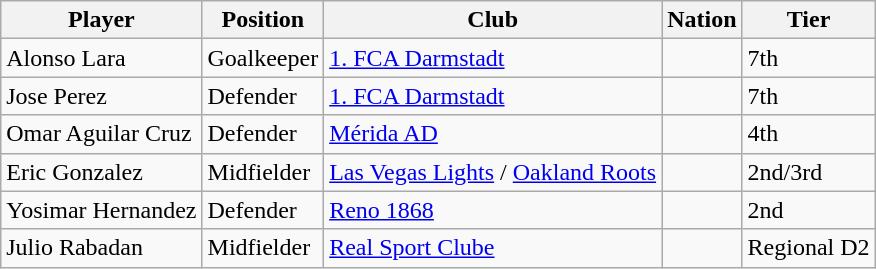<table class="wikitable">
<tr>
<th>Player</th>
<th>Position</th>
<th>Club</th>
<th>Nation</th>
<th>Tier</th>
</tr>
<tr>
<td>Alonso Lara</td>
<td>Goalkeeper</td>
<td><a href='#'>1. FCA Darmstadt</a></td>
<td></td>
<td>7th</td>
</tr>
<tr>
<td>Jose Perez</td>
<td>Defender</td>
<td><a href='#'>1. FCA Darmstadt</a></td>
<td></td>
<td>7th</td>
</tr>
<tr>
<td>Omar Aguilar Cruz</td>
<td>Defender</td>
<td><a href='#'>Mérida AD</a></td>
<td></td>
<td>4th</td>
</tr>
<tr>
<td>Eric Gonzalez</td>
<td>Midfielder</td>
<td><a href='#'>Las Vegas Lights</a> / <a href='#'>Oakland Roots</a></td>
<td></td>
<td>2nd/3rd</td>
</tr>
<tr>
<td>Yosimar Hernandez</td>
<td>Defender</td>
<td><a href='#'>Reno 1868</a></td>
<td></td>
<td>2nd</td>
</tr>
<tr>
<td>Julio Rabadan</td>
<td>Midfielder</td>
<td><a href='#'>Real Sport Clube</a></td>
<td></td>
<td>Regional D2</td>
</tr>
</table>
